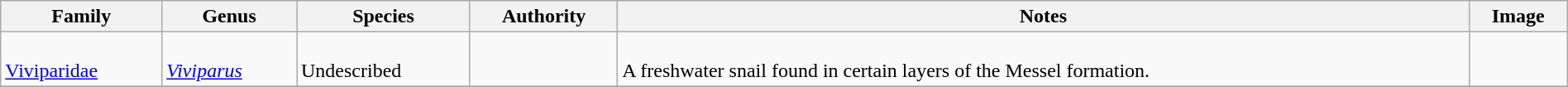<table class="wikitable" align="center" width="100%">
<tr>
<th>Family</th>
<th>Genus</th>
<th>Species</th>
<th>Authority</th>
<th>Notes</th>
<th>Image</th>
</tr>
<tr>
<td><br><a href='#'>Viviparidae</a></td>
<td><br><em><a href='#'>Viviparus</a></em></td>
<td><br>Undescribed</td>
<td></td>
<td><br>A freshwater snail found in certain layers of the Messel formation.</td>
<td></td>
</tr>
<tr>
</tr>
</table>
